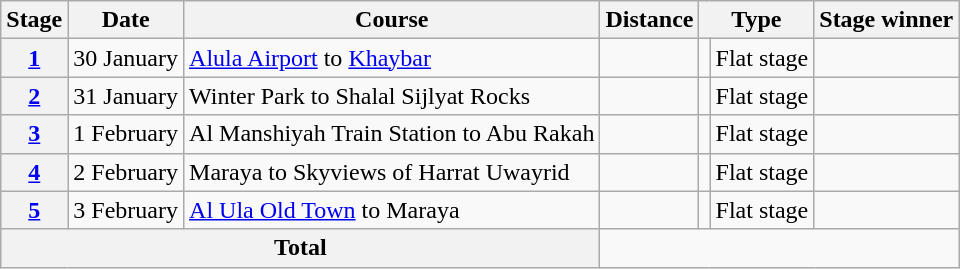<table class="wikitable">
<tr>
<th scope="col">Stage</th>
<th scope="col">Date</th>
<th scope="col">Course</th>
<th scope="col">Distance</th>
<th scope="col" colspan="2">Type</th>
<th scope="col">Stage winner</th>
</tr>
<tr>
<th scope="row"><a href='#'>1</a></th>
<td style="text-align:center;">30 January</td>
<td><a href='#'>Alula Airport</a> to <a href='#'>Khaybar</a></td>
<td style="text-align:center;"></td>
<td></td>
<td>Flat stage</td>
<td></td>
</tr>
<tr>
<th scope="row"><a href='#'>2</a></th>
<td style="text-align:center;">31 January</td>
<td>Winter Park to Shalal Sijlyat Rocks</td>
<td style="text-align:center;"></td>
<td></td>
<td>Flat stage</td>
<td></td>
</tr>
<tr>
<th scope="row"><a href='#'>3</a></th>
<td style="text-align:center;">1 February</td>
<td>Al Manshiyah Train Station to Abu Rakah</td>
<td style="text-align:center;"></td>
<td></td>
<td>Flat stage</td>
<td></td>
</tr>
<tr>
<th scope="row"><a href='#'>4</a></th>
<td style="text-align:center;">2 February</td>
<td>Maraya to Skyviews of Harrat Uwayrid</td>
<td style="text-align:center;"></td>
<td></td>
<td>Flat stage</td>
<td></td>
</tr>
<tr>
<th scope="row"><a href='#'>5</a></th>
<td style="text-align:center;">3 February</td>
<td><a href='#'>Al Ula Old Town</a> to Maraya</td>
<td style="text-align:center;"></td>
<td></td>
<td>Flat stage</td>
<td></td>
</tr>
<tr>
<th colspan="3">Total</th>
<td colspan="4" style="text-align:center;"></td>
</tr>
</table>
